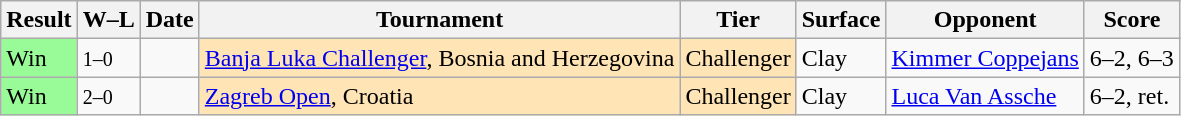<table class="sortable wikitable">
<tr>
<th>Result</th>
<th class="unsortable">W–L</th>
<th>Date</th>
<th>Tournament</th>
<th>Tier</th>
<th>Surface</th>
<th>Opponent</th>
<th class="unsortable">Score</th>
</tr>
<tr>
<td bgcolor=98fb98>Win</td>
<td><small>1–0</small></td>
<td><a href='#'></a></td>
<td style="background:moccasin;"><a href='#'>Banja Luka Challenger</a>, Bosnia and Herzegovina</td>
<td style="background:moccasin;">Challenger</td>
<td>Clay</td>
<td> <a href='#'>Kimmer Coppejans</a></td>
<td>6–2, 6–3</td>
</tr>
<tr>
<td bgcolor=98fb98>Win</td>
<td><small>2–0</small></td>
<td><a href='#'></a></td>
<td style="background:moccasin;"><a href='#'>Zagreb Open</a>, Croatia</td>
<td style="background:moccasin;">Challenger</td>
<td>Clay</td>
<td> <a href='#'>Luca Van Assche</a></td>
<td>6–2, ret.</td>
</tr>
</table>
